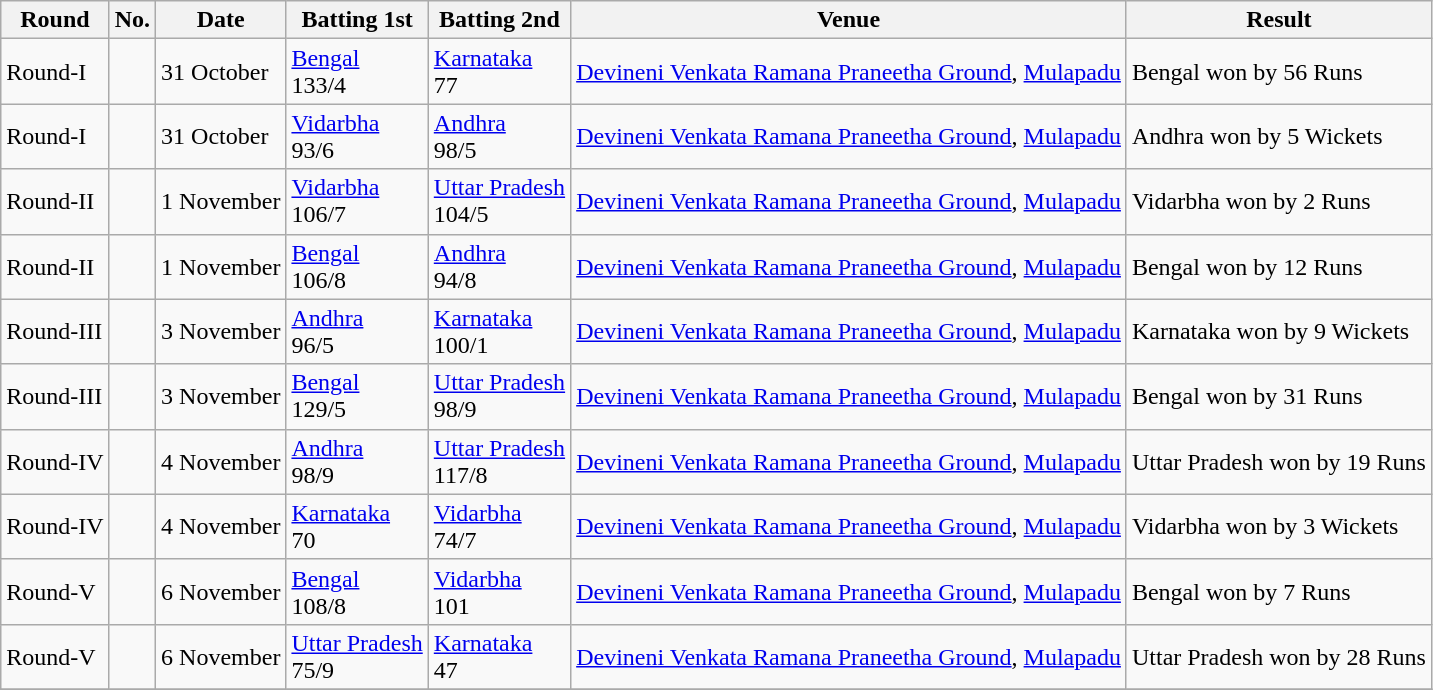<table class="wikitable collapsible sortable collapsed">
<tr>
<th>Round</th>
<th>No.</th>
<th>Date</th>
<th>Batting 1st</th>
<th>Batting 2nd</th>
<th>Venue</th>
<th>Result</th>
</tr>
<tr>
<td>Round-I</td>
<td></td>
<td>31 October</td>
<td><a href='#'>Bengal</a><br>133/4</td>
<td><a href='#'>Karnataka</a><br>77</td>
<td><a href='#'>Devineni Venkata Ramana Praneetha Ground</a>, <a href='#'>Mulapadu</a></td>
<td>Bengal won by 56 Runs</td>
</tr>
<tr>
<td>Round-I</td>
<td></td>
<td>31 October</td>
<td><a href='#'>Vidarbha</a><br>93/6</td>
<td><a href='#'>Andhra</a><br>98/5</td>
<td><a href='#'>Devineni Venkata Ramana Praneetha Ground</a>, <a href='#'>Mulapadu</a></td>
<td>Andhra won by 5 Wickets</td>
</tr>
<tr>
<td>Round-II</td>
<td></td>
<td>1 November</td>
<td><a href='#'>Vidarbha</a><br>106/7</td>
<td><a href='#'>Uttar Pradesh</a><br>104/5</td>
<td><a href='#'>Devineni Venkata Ramana Praneetha Ground</a>, <a href='#'>Mulapadu</a></td>
<td>Vidarbha won by 2 Runs</td>
</tr>
<tr>
<td>Round-II</td>
<td></td>
<td>1 November</td>
<td><a href='#'>Bengal</a><br>106/8</td>
<td><a href='#'>Andhra</a><br>94/8</td>
<td><a href='#'>Devineni Venkata Ramana Praneetha Ground</a>, <a href='#'>Mulapadu</a></td>
<td>Bengal won by 12 Runs</td>
</tr>
<tr>
<td>Round-III</td>
<td></td>
<td>3 November</td>
<td><a href='#'>Andhra</a><br>96/5</td>
<td><a href='#'>Karnataka</a><br>100/1</td>
<td><a href='#'>Devineni Venkata Ramana Praneetha Ground</a>, <a href='#'>Mulapadu</a></td>
<td>Karnataka won by 9 Wickets</td>
</tr>
<tr>
<td>Round-III</td>
<td></td>
<td>3 November</td>
<td><a href='#'>Bengal</a><br>129/5</td>
<td><a href='#'>Uttar Pradesh</a><br>98/9</td>
<td><a href='#'>Devineni Venkata Ramana Praneetha Ground</a>, <a href='#'>Mulapadu</a></td>
<td>Bengal won by 31 Runs</td>
</tr>
<tr>
<td>Round-IV</td>
<td></td>
<td>4 November</td>
<td><a href='#'>Andhra</a><br>98/9</td>
<td><a href='#'>Uttar Pradesh</a><br>117/8</td>
<td><a href='#'>Devineni Venkata Ramana Praneetha Ground</a>, <a href='#'>Mulapadu</a></td>
<td>Uttar Pradesh won by 19 Runs</td>
</tr>
<tr>
<td>Round-IV</td>
<td></td>
<td>4 November</td>
<td><a href='#'>Karnataka</a><br>70</td>
<td><a href='#'>Vidarbha</a><br>74/7</td>
<td><a href='#'>Devineni Venkata Ramana Praneetha Ground</a>, <a href='#'>Mulapadu</a></td>
<td>Vidarbha won by 3 Wickets</td>
</tr>
<tr>
<td>Round-V</td>
<td></td>
<td>6 November</td>
<td><a href='#'>Bengal</a><br>108/8</td>
<td><a href='#'>Vidarbha</a><br>101</td>
<td><a href='#'>Devineni Venkata Ramana Praneetha Ground</a>, <a href='#'>Mulapadu</a></td>
<td>Bengal won by 7 Runs</td>
</tr>
<tr>
<td>Round-V</td>
<td></td>
<td>6 November</td>
<td><a href='#'>Uttar Pradesh</a><br>75/9</td>
<td><a href='#'>Karnataka</a><br>47</td>
<td><a href='#'>Devineni Venkata Ramana Praneetha Ground</a>, <a href='#'>Mulapadu</a></td>
<td>Uttar Pradesh won by 28 Runs</td>
</tr>
<tr>
</tr>
</table>
